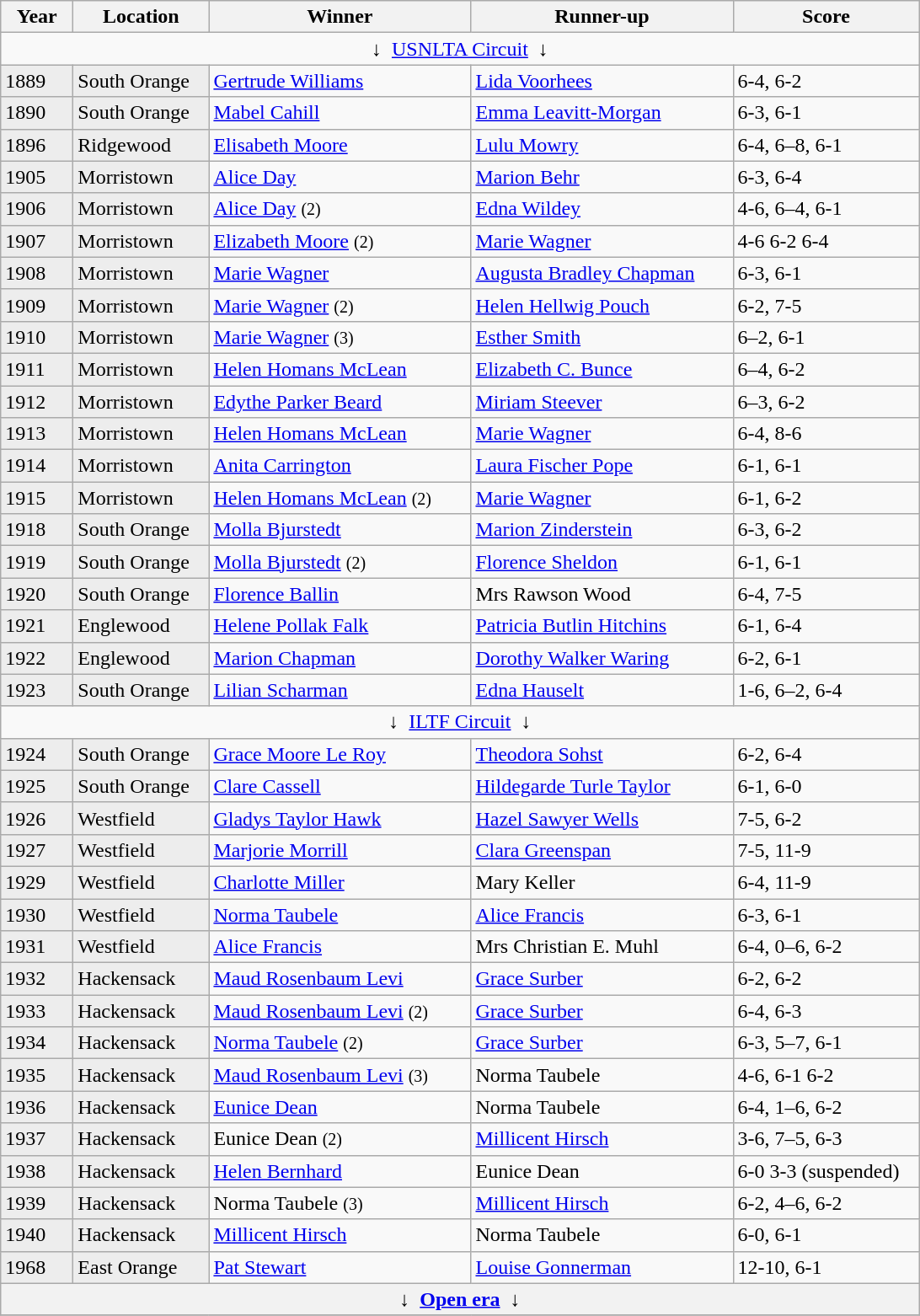<table class="wikitable sortable" style="font-size:100%;">
<tr>
<th style="width:50px;">Year</th>
<th style="width:100px;">Location</th>
<th style="width:200px;">Winner</th>
<th style="width:200px;">Runner-up</th>
<th style="width:140px;">Score</th>
</tr>
<tr>
<td colspan=5 align=center>↓  <a href='#'>USNLTA Circuit</a>  ↓</td>
</tr>
<tr>
<td style="background:#ededed">1889</td>
<td style="background:#ededed">South Orange</td>
<td>  <a href='#'>Gertrude Williams</a></td>
<td> <a href='#'>Lida Voorhees</a></td>
<td>6-4, 6-2</td>
</tr>
<tr>
<td style="background:#ededed">1890</td>
<td style="background:#ededed">South Orange</td>
<td> <a href='#'>Mabel Cahill</a></td>
<td> <a href='#'>Emma Leavitt-Morgan</a></td>
<td>6-3, 6-1</td>
</tr>
<tr>
<td style="background:#ededed">1896</td>
<td style="background:#ededed">Ridgewood</td>
<td> <a href='#'>Elisabeth Moore</a></td>
<td> <a href='#'>Lulu Mowry</a></td>
<td>6-4, 6–8, 6-1</td>
</tr>
<tr>
<td style="background:#ededed">1905</td>
<td style="background:#ededed">Morristown</td>
<td> <a href='#'>Alice Day</a></td>
<td> <a href='#'>Marion Behr</a></td>
<td>6-3, 6-4</td>
</tr>
<tr>
<td style="background:#ededed">1906</td>
<td style="background:#ededed">Morristown</td>
<td> <a href='#'>Alice Day</a> <small>(2)</small></td>
<td> <a href='#'>Edna Wildey</a></td>
<td>4-6, 6–4, 6-1</td>
</tr>
<tr>
<td style="background:#ededed">1907</td>
<td style="background:#ededed">Morristown</td>
<td> <a href='#'>Elizabeth Moore</a> <small>(2)</small></td>
<td> <a href='#'>Marie Wagner</a></td>
<td>4-6 6-2 6-4</td>
</tr>
<tr>
<td style="background:#ededed">1908</td>
<td style="background:#ededed">Morristown</td>
<td> <a href='#'>Marie Wagner</a></td>
<td> <a href='#'>Augusta Bradley Chapman</a></td>
<td>6-3, 6-1</td>
</tr>
<tr>
<td style="background:#ededed">1909</td>
<td style="background:#ededed">Morristown</td>
<td> <a href='#'>Marie Wagner</a> <small>(2)</small></td>
<td> <a href='#'>Helen Hellwig Pouch</a></td>
<td>6-2, 7-5</td>
</tr>
<tr>
<td style="background:#ededed">1910</td>
<td style="background:#ededed">Morristown</td>
<td> <a href='#'>Marie Wagner</a> <small>(3)</small></td>
<td> <a href='#'>Esther Smith</a></td>
<td>6–2, 6-1</td>
</tr>
<tr>
<td style="background:#ededed">1911</td>
<td style="background:#ededed">Morristown</td>
<td> <a href='#'>Helen Homans McLean</a></td>
<td> <a href='#'>Elizabeth C. Bunce</a></td>
<td>6–4, 6-2</td>
</tr>
<tr>
<td style="background:#ededed">1912</td>
<td style="background:#ededed">Morristown</td>
<td> <a href='#'>Edythe Parker Beard</a></td>
<td> <a href='#'>Miriam Steever</a></td>
<td>6–3, 6-2</td>
</tr>
<tr>
<td style="background:#ededed">1913</td>
<td style="background:#ededed">Morristown</td>
<td> <a href='#'>Helen Homans McLean</a></td>
<td> <a href='#'>Marie Wagner</a></td>
<td>6-4, 8-6</td>
</tr>
<tr>
<td style="background:#ededed">1914</td>
<td style="background:#ededed">Morristown</td>
<td> <a href='#'>Anita Carrington</a></td>
<td> <a href='#'>Laura Fischer Pope</a></td>
<td>6-1, 6-1</td>
</tr>
<tr>
<td style="background:#ededed">1915</td>
<td style="background:#ededed">Morristown</td>
<td> <a href='#'>Helen Homans McLean</a> <small>(2)</small></td>
<td> <a href='#'>Marie Wagner</a></td>
<td>6-1, 6-2</td>
</tr>
<tr>
<td style="background:#ededed">1918</td>
<td style="background:#ededed">South Orange</td>
<td> <a href='#'>Molla Bjurstedt</a></td>
<td> <a href='#'>Marion Zinderstein</a></td>
<td>6-3, 6-2</td>
</tr>
<tr>
<td style="background:#ededed">1919</td>
<td style="background:#ededed">South Orange</td>
<td> <a href='#'>Molla Bjurstedt</a> <small>(2)</small></td>
<td> <a href='#'>Florence Sheldon</a></td>
<td>6-1, 6-1</td>
</tr>
<tr>
<td style="background:#ededed">1920</td>
<td style="background:#ededed">South Orange</td>
<td> <a href='#'>Florence Ballin</a></td>
<td> Mrs Rawson Wood</td>
<td>6-4, 7-5</td>
</tr>
<tr>
<td style="background:#ededed">1921</td>
<td style="background:#ededed">Englewood</td>
<td> <a href='#'>Helene Pollak Falk</a></td>
<td> <a href='#'>Patricia Butlin Hitchins</a></td>
<td>6-1, 6-4</td>
</tr>
<tr>
<td style="background:#ededed">1922</td>
<td style="background:#ededed">Englewood</td>
<td> <a href='#'>Marion Chapman</a></td>
<td> <a href='#'>Dorothy Walker Waring</a></td>
<td>6-2, 6-1</td>
</tr>
<tr>
<td style="background:#ededed">1923</td>
<td style="background:#ededed">South Orange</td>
<td> <a href='#'>Lilian Scharman</a></td>
<td> <a href='#'>Edna Hauselt</a></td>
<td>1-6, 6–2, 6-4</td>
</tr>
<tr>
<td colspan=5 align=center>↓  <a href='#'>ILTF Circuit</a>  ↓</td>
</tr>
<tr>
<td style="background:#ededed">1924</td>
<td style="background:#ededed">South Orange</td>
<td> <a href='#'>Grace Moore Le Roy</a></td>
<td> <a href='#'>Theodora Sohst</a></td>
<td>6-2, 6-4</td>
</tr>
<tr>
<td style="background:#ededed">1925</td>
<td style="background:#ededed">South Orange</td>
<td> <a href='#'>Clare Cassell</a></td>
<td> <a href='#'>Hildegarde Turle Taylor</a></td>
<td>6-1, 6-0</td>
</tr>
<tr>
<td style="background:#ededed">1926</td>
<td style="background:#ededed">Westfield</td>
<td> <a href='#'>Gladys Taylor Hawk</a></td>
<td> <a href='#'>Hazel Sawyer Wells</a></td>
<td>7-5, 6-2</td>
</tr>
<tr>
<td style="background:#ededed">1927</td>
<td style="background:#ededed">Westfield</td>
<td> <a href='#'>Marjorie Morrill</a></td>
<td> <a href='#'>Clara Greenspan</a></td>
<td>7-5, 11-9</td>
</tr>
<tr>
<td style="background:#ededed">1929</td>
<td style="background:#ededed">Westfield</td>
<td> <a href='#'>Charlotte Miller</a></td>
<td> Mary Keller</td>
<td>6-4, 11-9</td>
</tr>
<tr>
<td style="background:#ededed">1930</td>
<td style="background:#ededed">Westfield</td>
<td> <a href='#'>Norma Taubele</a></td>
<td> <a href='#'>Alice Francis</a></td>
<td>6-3, 6-1</td>
</tr>
<tr>
<td style="background:#ededed">1931</td>
<td style="background:#ededed">Westfield</td>
<td> <a href='#'>Alice Francis</a></td>
<td>  Mrs Christian E. Muhl</td>
<td>6-4, 0–6, 6-2</td>
</tr>
<tr>
<td style="background:#ededed">1932</td>
<td style="background:#ededed">Hackensack</td>
<td> <a href='#'>Maud Rosenbaum Levi</a></td>
<td> <a href='#'>Grace Surber</a></td>
<td>6-2, 6-2</td>
</tr>
<tr>
<td style="background:#ededed">1933</td>
<td style="background:#ededed">Hackensack</td>
<td> <a href='#'>Maud Rosenbaum Levi</a> <small>(2)</small></td>
<td> <a href='#'>Grace Surber</a></td>
<td>6-4, 6-3</td>
</tr>
<tr>
<td style="background:#ededed">1934</td>
<td style="background:#ededed">Hackensack</td>
<td> <a href='#'>Norma Taubele</a> <small>(2)</small></td>
<td> <a href='#'>Grace Surber</a></td>
<td>6-3, 5–7, 6-1</td>
</tr>
<tr>
<td style="background:#ededed">1935</td>
<td style="background:#ededed">Hackensack</td>
<td> <a href='#'>Maud Rosenbaum Levi</a> <small>(3)</small></td>
<td> Norma Taubele</td>
<td>4-6, 6-1 6-2</td>
</tr>
<tr>
<td style="background:#ededed">1936</td>
<td style="background:#ededed">Hackensack</td>
<td> <a href='#'>Eunice Dean</a></td>
<td> Norma Taubele</td>
<td>6-4, 1–6, 6-2</td>
</tr>
<tr>
<td style="background:#ededed">1937</td>
<td style="background:#ededed">Hackensack</td>
<td> Eunice Dean <small>(2)</small></td>
<td> <a href='#'>Millicent Hirsch</a></td>
<td>3-6, 7–5, 6-3</td>
</tr>
<tr>
<td style="background:#ededed">1938</td>
<td style="background:#ededed">Hackensack</td>
<td> <a href='#'>Helen Bernhard</a></td>
<td> Eunice Dean</td>
<td>6-0 3-3 (suspended)</td>
</tr>
<tr>
<td style="background:#ededed">1939</td>
<td style="background:#ededed">Hackensack</td>
<td> Norma Taubele <small>(3)</small></td>
<td> <a href='#'>Millicent Hirsch</a></td>
<td>6-2, 4–6, 6-2</td>
</tr>
<tr>
<td style="background:#ededed">1940</td>
<td style="background:#ededed">Hackensack</td>
<td> <a href='#'>Millicent Hirsch</a></td>
<td> Norma Taubele</td>
<td>6-0, 6-1</td>
</tr>
<tr>
<td style="background:#ededed">1968</td>
<td style="background:#ededed">East Orange</td>
<td> <a href='#'>Pat Stewart</a></td>
<td> <a href='#'>Louise Gonnerman</a></td>
<td>12-10, 6-1</td>
</tr>
<tr>
<th colspan=5 align=center>↓  <a href='#'>Open era</a>  ↓</th>
</tr>
<tr>
</tr>
</table>
